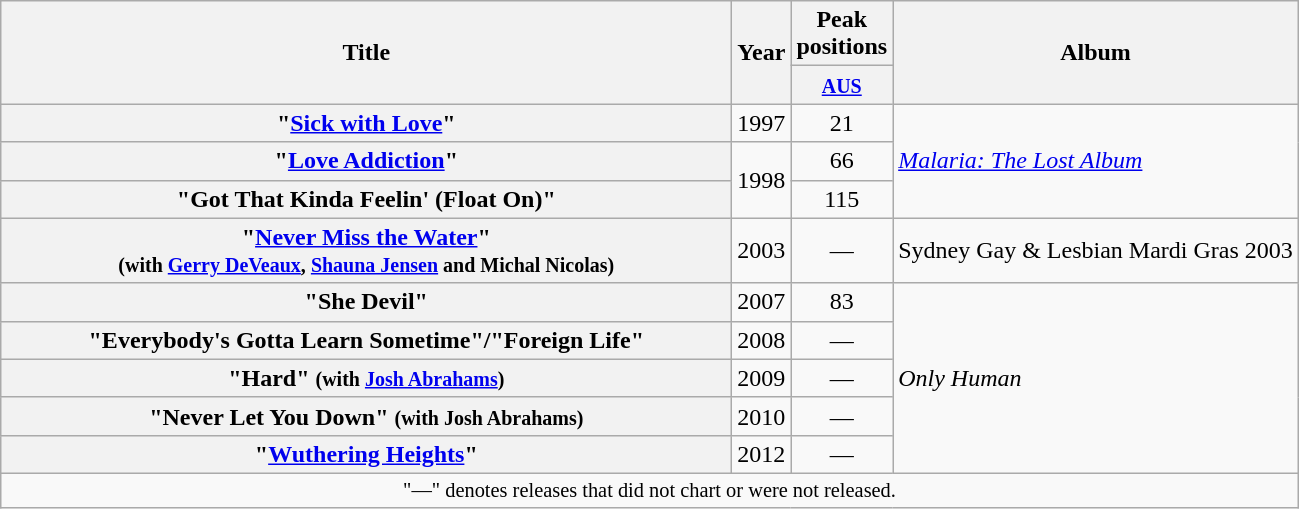<table class="wikitable plainrowheaders" style="text-align:center;">
<tr>
<th rowspan="2" style="width:30em;">Title</th>
<th rowspan="2">Year</th>
<th colspan="1">Peak positions</th>
<th rowspan="2">Album</th>
</tr>
<tr>
<th style="width:35px;"><small><a href='#'>AUS</a></small><br></th>
</tr>
<tr>
<th scope="row">"<a href='#'>Sick with Love</a>"</th>
<td>1997</td>
<td>21</td>
<td style="text-align:left;" rowspan="3"><em><a href='#'>Malaria: The Lost Album</a></em></td>
</tr>
<tr>
<th scope="row">"<a href='#'>Love Addiction</a>"</th>
<td rowspan="2">1998</td>
<td>66</td>
</tr>
<tr>
<th scope="row">"Got That Kinda Feelin' (Float On)"</th>
<td>115</td>
</tr>
<tr>
<th scope="row">"<a href='#'>Never Miss the Water</a>"<br> <small>(with <a href='#'>Gerry DeVeaux</a>, <a href='#'>Shauna Jensen</a> and Michal Nicolas)</small></th>
<td>2003</td>
<td>—</td>
<td>Sydney Gay & Lesbian Mardi Gras 2003</td>
</tr>
<tr>
<th scope="row">"She Devil"</th>
<td>2007</td>
<td>83</td>
<td style="text-align:left;" rowspan="5"><em>Only Human</em></td>
</tr>
<tr>
<th scope="row">"Everybody's Gotta Learn Sometime"/"Foreign Life"</th>
<td>2008</td>
<td>—</td>
</tr>
<tr>
<th scope="row">"Hard" <small>(with <a href='#'>Josh Abrahams</a>)</small></th>
<td>2009</td>
<td>—</td>
</tr>
<tr>
<th scope="row">"Never Let You Down" <small>(with Josh Abrahams)</small></th>
<td>2010</td>
<td>—</td>
</tr>
<tr>
<th scope="row">"<a href='#'>Wuthering Heights</a>"</th>
<td>2012</td>
<td>—</td>
</tr>
<tr>
<td colspan="17" style="text-align:center; font-size:85%">"—" denotes releases that did not chart or were not released.</td>
</tr>
</table>
